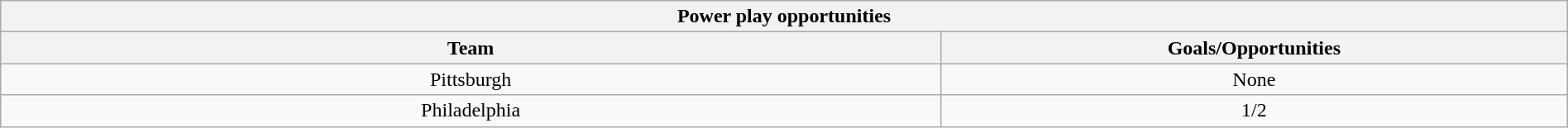<table class="wikitable" style="width:100%;text-align: center;">
<tr>
<th colspan=2>Power play opportunities</th>
</tr>
<tr>
<th style="width:60%;">Team</th>
<th style="width:40%;">Goals/Opportunities</th>
</tr>
<tr>
<td>Pittsburgh</td>
<td>None</td>
</tr>
<tr>
<td>Philadelphia</td>
<td>1/2</td>
</tr>
</table>
